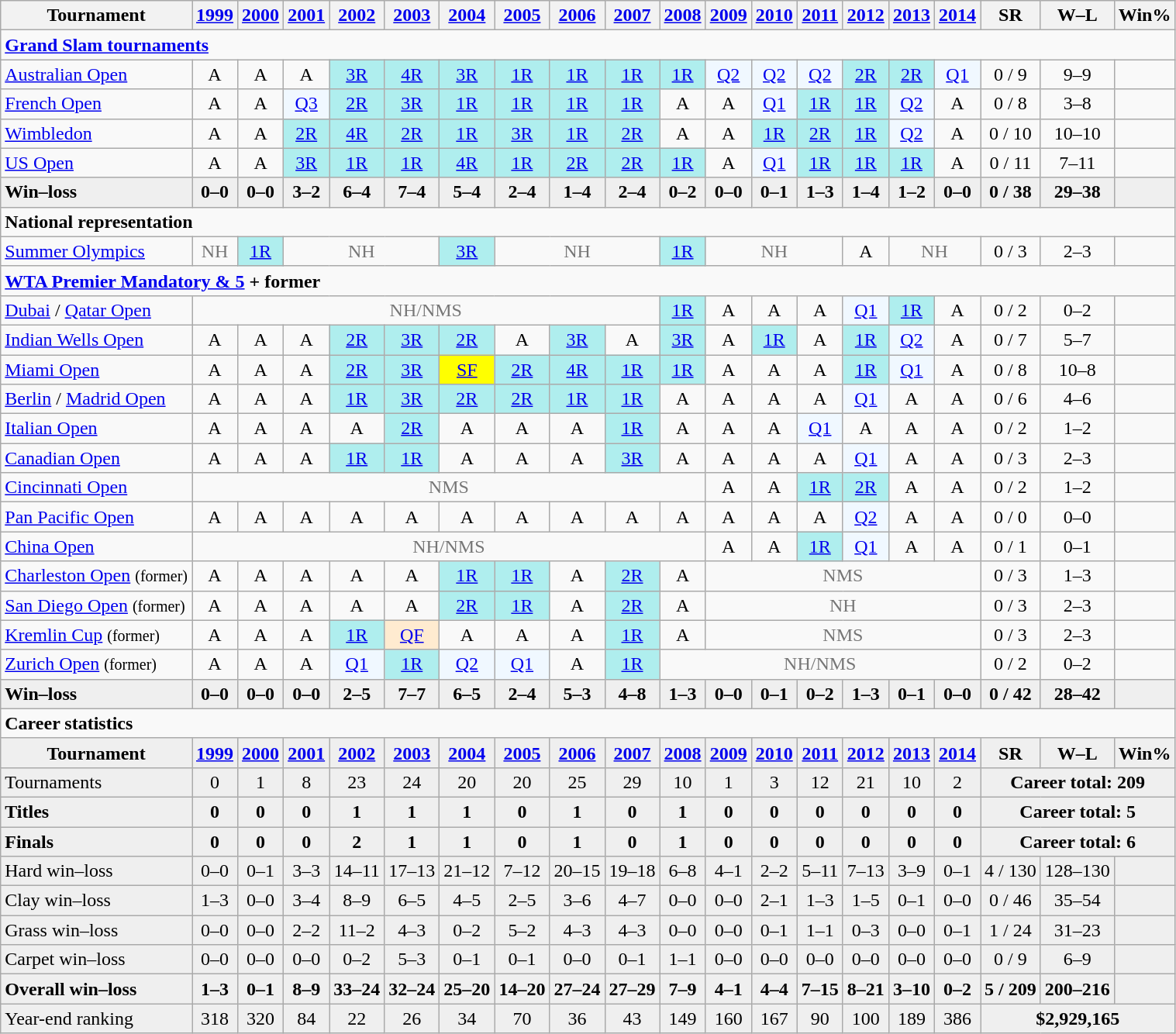<table class="wikitable nowrap" style=text-align:center;>
<tr>
<th>Tournament</th>
<th><a href='#'>1999</a></th>
<th><a href='#'>2000</a></th>
<th><a href='#'>2001</a></th>
<th><a href='#'>2002</a></th>
<th><a href='#'>2003</a></th>
<th><a href='#'>2004</a></th>
<th><a href='#'>2005</a></th>
<th><a href='#'>2006</a></th>
<th><a href='#'>2007</a></th>
<th><a href='#'>2008</a></th>
<th><a href='#'>2009</a></th>
<th><a href='#'>2010</a></th>
<th><a href='#'>2011</a></th>
<th><a href='#'>2012</a></th>
<th><a href='#'>2013</a></th>
<th><a href='#'>2014</a></th>
<th>SR</th>
<th>W–L</th>
<th>Win%</th>
</tr>
<tr>
<td align=left colspan="20"><strong><a href='#'>Grand Slam tournaments</a></strong></td>
</tr>
<tr>
<td align="left"><a href='#'>Australian Open</a></td>
<td>A</td>
<td>A</td>
<td>A</td>
<td bgcolor="afeeee"><a href='#'>3R</a></td>
<td bgcolor="afeeee"><a href='#'>4R</a></td>
<td bgcolor="afeeee"><a href='#'>3R</a></td>
<td bgcolor="afeeee"><a href='#'>1R</a></td>
<td bgcolor="afeeee"><a href='#'>1R</a></td>
<td bgcolor="afeeee"><a href='#'>1R</a></td>
<td bgcolor="afeeee"><a href='#'>1R</a></td>
<td bgcolor=f0f8ff><a href='#'>Q2</a></td>
<td bgcolor=f0f8ff><a href='#'>Q2</a></td>
<td bgcolor=f0f8ff><a href='#'>Q2</a></td>
<td bgcolor="afeeee"><a href='#'>2R</a></td>
<td bgcolor="afeeee"><a href='#'>2R</a></td>
<td bgcolor=f0f8ff><a href='#'>Q1</a></td>
<td>0 / 9</td>
<td>9–9</td>
<td></td>
</tr>
<tr>
<td align="left"><a href='#'>French Open</a></td>
<td>A</td>
<td>A</td>
<td bgcolor=f0f8ff><a href='#'>Q3</a></td>
<td bgcolor="afeeee"><a href='#'>2R</a></td>
<td bgcolor="afeeee"><a href='#'>3R</a></td>
<td bgcolor="afeeee"><a href='#'>1R</a></td>
<td bgcolor="afeeee"><a href='#'>1R</a></td>
<td bgcolor="afeeee"><a href='#'>1R</a></td>
<td bgcolor="afeeee"><a href='#'>1R</a></td>
<td>A</td>
<td>A</td>
<td bgcolor=f0f8ff><a href='#'>Q1</a></td>
<td bgcolor="afeeee"><a href='#'>1R</a></td>
<td bgcolor="afeeee"><a href='#'>1R</a></td>
<td bgcolor=f0f8ff><a href='#'>Q2</a></td>
<td>A</td>
<td>0 / 8</td>
<td>3–8</td>
<td></td>
</tr>
<tr>
<td align="left"><a href='#'>Wimbledon</a></td>
<td>A</td>
<td>A</td>
<td bgcolor="afeeee"><a href='#'>2R</a></td>
<td bgcolor="afeeee"><a href='#'>4R</a></td>
<td bgcolor="afeeee"><a href='#'>2R</a></td>
<td bgcolor="afeeee"><a href='#'>1R</a></td>
<td bgcolor="afeeee"><a href='#'>3R</a></td>
<td bgcolor="afeeee"><a href='#'>1R</a></td>
<td bgcolor="afeeee"><a href='#'>2R</a></td>
<td>A</td>
<td>A</td>
<td bgcolor="afeeee"><a href='#'>1R</a></td>
<td bgcolor="afeeee"><a href='#'>2R</a></td>
<td bgcolor="afeeee"><a href='#'>1R</a></td>
<td bgcolor=f0f8ff><a href='#'>Q2</a></td>
<td>A</td>
<td>0 / 10</td>
<td>10–10</td>
<td></td>
</tr>
<tr>
<td align="left"><a href='#'>US Open</a></td>
<td>A</td>
<td>A</td>
<td bgcolor="afeeee"><a href='#'>3R</a></td>
<td bgcolor="afeeee"><a href='#'>1R</a></td>
<td bgcolor="afeeee"><a href='#'>1R</a></td>
<td bgcolor="afeeee"><a href='#'>4R</a></td>
<td bgcolor="afeeee"><a href='#'>1R</a></td>
<td bgcolor="afeeee"><a href='#'>2R</a></td>
<td bgcolor="afeeee"><a href='#'>2R</a></td>
<td bgcolor="afeeee"><a href='#'>1R</a></td>
<td>A</td>
<td bgcolor=f0f8ff><a href='#'>Q1</a></td>
<td bgcolor="afeeee"><a href='#'>1R</a></td>
<td bgcolor="afeeee"><a href='#'>1R</a></td>
<td bgcolor="afeeee"><a href='#'>1R</a></td>
<td>A</td>
<td>0 / 11</td>
<td>7–11</td>
<td></td>
</tr>
<tr style=background:#efefef;font-weight:bold>
<td style="text-align:left">Win–loss</td>
<td>0–0</td>
<td>0–0</td>
<td>3–2</td>
<td>6–4</td>
<td>7–4</td>
<td>5–4</td>
<td>2–4</td>
<td>1–4</td>
<td>2–4</td>
<td>0–2</td>
<td>0–0</td>
<td>0–1</td>
<td>1–3</td>
<td>1–4</td>
<td>1–2</td>
<td>0–0</td>
<td>0 / 38</td>
<td>29–38</td>
<td></td>
</tr>
<tr>
<td align=left colspan="20"><strong>National representation</strong></td>
</tr>
<tr>
<td align=left><a href='#'>Summer Olympics</a></td>
<td style=color:#767676>NH</td>
<td bgcolor=afeeee><a href='#'>1R</a></td>
<td colspan="3" style=color:#767676>NH</td>
<td bgcolor=afeeee><a href='#'>3R</a></td>
<td colspan="3" style=color:#767676>NH</td>
<td bgcolor=afeeee><a href='#'>1R</a></td>
<td colspan="3" style=color:#767676>NH</td>
<td>A</td>
<td colspan="2" style=color:#767676>NH</td>
<td>0 / 3</td>
<td>2–3</td>
<td></td>
</tr>
<tr>
<td align=left colspan="20"><strong><a href='#'>WTA Premier Mandatory & 5</a> + former</strong></td>
</tr>
<tr>
<td align=left><a href='#'>Dubai</a> / <a href='#'>Qatar Open</a></td>
<td colspan="9" style=color:#767676>NH/NMS</td>
<td bgcolor=afeeee><a href='#'>1R</a></td>
<td>A</td>
<td>A</td>
<td>A</td>
<td bgcolor=f0f8ff><a href='#'>Q1</a></td>
<td bgcolor=afeeee><a href='#'>1R</a></td>
<td>A</td>
<td>0 / 2</td>
<td>0–2</td>
<td></td>
</tr>
<tr>
<td align=left><a href='#'>Indian Wells Open</a></td>
<td>A</td>
<td>A</td>
<td>A</td>
<td bgcolor=afeeee><a href='#'>2R</a></td>
<td bgcolor=afeeee><a href='#'>3R</a></td>
<td bgcolor=afeeee><a href='#'>2R</a></td>
<td>A</td>
<td bgcolor=afeeee><a href='#'>3R</a></td>
<td>A</td>
<td bgcolor=afeeee><a href='#'>3R</a></td>
<td>A</td>
<td bgcolor=afeeee><a href='#'>1R</a></td>
<td>A</td>
<td bgcolor=afeeee><a href='#'>1R</a></td>
<td bgcolor=f0f8ff><a href='#'>Q2</a></td>
<td>A</td>
<td>0 / 7</td>
<td>5–7</td>
<td></td>
</tr>
<tr>
<td align=left><a href='#'>Miami Open</a></td>
<td>A</td>
<td>A</td>
<td>A</td>
<td bgcolor=afeeee><a href='#'>2R</a></td>
<td bgcolor=afeeee><a href='#'>3R</a></td>
<td bgcolor=yellow><a href='#'>SF</a></td>
<td bgcolor=afeeee><a href='#'>2R</a></td>
<td bgcolor=afeeee><a href='#'>4R</a></td>
<td bgcolor=afeeee><a href='#'>1R</a></td>
<td bgcolor=afeeee><a href='#'>1R</a></td>
<td>A</td>
<td>A</td>
<td>A</td>
<td bgcolor=afeeee><a href='#'>1R</a></td>
<td bgcolor=f0f8ff><a href='#'>Q1</a></td>
<td>A</td>
<td>0 / 8</td>
<td>10–8</td>
<td></td>
</tr>
<tr>
<td align=left><a href='#'>Berlin</a> / <a href='#'>Madrid Open</a></td>
<td>A</td>
<td>A</td>
<td>A</td>
<td bgcolor=afeeee><a href='#'>1R</a></td>
<td bgcolor=afeeee><a href='#'>3R</a></td>
<td bgcolor=afeeee><a href='#'>2R</a></td>
<td bgcolor=afeeee><a href='#'>2R</a></td>
<td bgcolor=afeeee><a href='#'>1R</a></td>
<td bgcolor=afeeee><a href='#'>1R</a></td>
<td>A</td>
<td>A</td>
<td>A</td>
<td>A</td>
<td bgcolor=f0f8ff><a href='#'>Q1</a></td>
<td>A</td>
<td>A</td>
<td>0 / 6</td>
<td>4–6</td>
<td></td>
</tr>
<tr>
<td align=left><a href='#'>Italian Open</a></td>
<td>A</td>
<td>A</td>
<td>A</td>
<td>A</td>
<td bgcolor=afeeee><a href='#'>2R</a></td>
<td>A</td>
<td>A</td>
<td>A</td>
<td bgcolor=afeeee><a href='#'>1R</a></td>
<td>A</td>
<td>A</td>
<td>A</td>
<td bgcolor=f0f8ff><a href='#'>Q1</a></td>
<td>A</td>
<td>A</td>
<td>A</td>
<td>0 / 2</td>
<td>1–2</td>
<td></td>
</tr>
<tr>
<td align=left><a href='#'>Canadian Open</a></td>
<td>A</td>
<td>A</td>
<td>A</td>
<td bgcolor=afeeee><a href='#'>1R</a></td>
<td bgcolor=afeeee><a href='#'>1R</a></td>
<td>A</td>
<td>A</td>
<td>A</td>
<td bgcolor=afeeee><a href='#'>3R</a></td>
<td>A</td>
<td>A</td>
<td>A</td>
<td>A</td>
<td bgcolor=f0f8ff><a href='#'>Q1</a></td>
<td>A</td>
<td>A</td>
<td>0 / 3</td>
<td>2–3</td>
<td></td>
</tr>
<tr>
<td align=left><a href='#'>Cincinnati Open</a></td>
<td colspan="10" style=color:#767676>NMS</td>
<td>A</td>
<td>A</td>
<td bgcolor=afeeee><a href='#'>1R</a></td>
<td bgcolor=afeeee><a href='#'>2R</a></td>
<td>A</td>
<td>A</td>
<td>0 / 2</td>
<td>1–2</td>
<td></td>
</tr>
<tr>
<td align=left><a href='#'>Pan Pacific Open</a></td>
<td>A</td>
<td>A</td>
<td>A</td>
<td>A</td>
<td>A</td>
<td>A</td>
<td>A</td>
<td>A</td>
<td>A</td>
<td>A</td>
<td>A</td>
<td>A</td>
<td>A</td>
<td bgcolor=f0f8ff><a href='#'>Q2</a></td>
<td>A</td>
<td>A</td>
<td>0 / 0</td>
<td>0–0</td>
<td></td>
</tr>
<tr>
<td align=left><a href='#'>China Open</a></td>
<td colspan="10" style=color:#767676>NH/NMS</td>
<td>A</td>
<td>A</td>
<td bgcolor=afeeee><a href='#'>1R</a></td>
<td bgcolor=f0f8ff><a href='#'>Q1</a></td>
<td>A</td>
<td>A</td>
<td>0 / 1</td>
<td>0–1</td>
<td></td>
</tr>
<tr>
<td align=left><a href='#'>Charleston Open</a> <small>(former)</small></td>
<td>A</td>
<td>A</td>
<td>A</td>
<td>A</td>
<td>A</td>
<td bgcolor=afeeee><a href='#'>1R</a></td>
<td bgcolor=afeeee><a href='#'>1R</a></td>
<td>A</td>
<td bgcolor=afeeee><a href='#'>2R</a></td>
<td>A</td>
<td colspan="6" style=color:#767676>NMS</td>
<td>0 / 3</td>
<td>1–3</td>
<td></td>
</tr>
<tr>
<td align=left><a href='#'>San Diego Open</a> <small>(former)</small></td>
<td>A</td>
<td>A</td>
<td>A</td>
<td>A</td>
<td>A</td>
<td bgcolor=afeeee><a href='#'>2R</a></td>
<td bgcolor=afeeee><a href='#'>1R</a></td>
<td>A</td>
<td bgcolor=afeeee><a href='#'>2R</a></td>
<td>A</td>
<td colspan="6" style=color:#767676>NH</td>
<td>0 / 3</td>
<td>2–3</td>
<td></td>
</tr>
<tr>
<td align=left><a href='#'>Kremlin Cup</a> <small>(former)</small></td>
<td>A</td>
<td>A</td>
<td>A</td>
<td bgcolor=afeeee><a href='#'>1R</a></td>
<td bgcolor=fffebcd><a href='#'>QF</a></td>
<td>A</td>
<td>A</td>
<td>A</td>
<td bgcolor=afeeee><a href='#'>1R</a></td>
<td>A</td>
<td colspan="6" style=color:#767676>NMS</td>
<td>0 / 3</td>
<td>2–3</td>
<td></td>
</tr>
<tr>
<td align=left><a href='#'>Zurich Open</a> <small>(former)</small></td>
<td>A</td>
<td>A</td>
<td>A</td>
<td bgcolor=f0f8ff><a href='#'>Q1</a></td>
<td bgcolor=afeeee><a href='#'>1R</a></td>
<td bgcolor=f0f8ff><a href='#'>Q2</a></td>
<td bgcolor=f0f8ff><a href='#'>Q1</a></td>
<td>A</td>
<td bgcolor=afeeee><a href='#'>1R</a></td>
<td colspan="7" style=color:#767676>NH/NMS</td>
<td>0 / 2</td>
<td>0–2</td>
<td></td>
</tr>
<tr style=background:#efefef;font-weight:bold>
<td align=left>Win–loss</td>
<td>0–0</td>
<td>0–0</td>
<td>0–0</td>
<td>2–5</td>
<td>7–7</td>
<td>6–5</td>
<td>2–4</td>
<td>5–3</td>
<td>4–8</td>
<td>1–3</td>
<td>0–0</td>
<td>0–1</td>
<td>0–2</td>
<td>1–3</td>
<td>0–1</td>
<td>0–0</td>
<td>0 / 42</td>
<td>28–42</td>
<td></td>
</tr>
<tr>
<td align=left colspan="20"><strong>Career statistics</strong></td>
</tr>
<tr style=background:#efefef;font-weight:bold>
<td>Tournament</td>
<td><a href='#'>1999</a></td>
<td><a href='#'>2000</a></td>
<td><a href='#'>2001</a></td>
<td><a href='#'>2002</a></td>
<td><a href='#'>2003</a></td>
<td><a href='#'>2004</a></td>
<td><a href='#'>2005</a></td>
<td><a href='#'>2006</a></td>
<td><a href='#'>2007</a></td>
<td><a href='#'>2008</a></td>
<td><a href='#'>2009</a></td>
<td><a href='#'>2010</a></td>
<td><a href='#'>2011</a></td>
<td><a href='#'>2012</a></td>
<td><a href='#'>2013</a></td>
<td><a href='#'>2014</a></td>
<td>SR</td>
<td>W–L</td>
<td>Win%</td>
</tr>
<tr bgcolor="efefef">
<td align="left">Tournaments</td>
<td>0</td>
<td>1</td>
<td>8</td>
<td>23</td>
<td>24</td>
<td>20</td>
<td>20</td>
<td>25</td>
<td>29</td>
<td>10</td>
<td>1</td>
<td>3</td>
<td>12</td>
<td>21</td>
<td>10</td>
<td>2</td>
<td colspan="3"><strong>Career total: 209</strong></td>
</tr>
<tr style="background:#efefef;font-weight:bold">
<td align="left">Titles</td>
<td>0</td>
<td>0</td>
<td>0</td>
<td>1</td>
<td>1</td>
<td>1</td>
<td>0</td>
<td>1</td>
<td>0</td>
<td>1</td>
<td>0</td>
<td>0</td>
<td>0</td>
<td>0</td>
<td>0</td>
<td>0</td>
<td colspan="3">Career total: 5</td>
</tr>
<tr style="background:#efefef;font-weight:bold">
<td align="left">Finals</td>
<td>0</td>
<td>0</td>
<td>0</td>
<td>2</td>
<td>1</td>
<td>1</td>
<td>0</td>
<td>1</td>
<td>0</td>
<td>1</td>
<td>0</td>
<td>0</td>
<td>0</td>
<td>0</td>
<td>0</td>
<td>0</td>
<td colspan="3">Career total: 6</td>
</tr>
<tr bgcolor="efefef">
<td align="left">Hard win–loss</td>
<td>0–0</td>
<td>0–1</td>
<td>3–3</td>
<td>14–11</td>
<td>17–13</td>
<td>21–12</td>
<td>7–12</td>
<td>20–15</td>
<td>19–18</td>
<td>6–8</td>
<td>4–1</td>
<td>2–2</td>
<td>5–11</td>
<td>7–13</td>
<td>3–9</td>
<td>0–1</td>
<td>4 / 130</td>
<td>128–130</td>
<td></td>
</tr>
<tr bgcolor="efefef">
<td align="left">Clay win–loss</td>
<td>1–3</td>
<td>0–0</td>
<td>3–4</td>
<td>8–9</td>
<td>6–5</td>
<td>4–5</td>
<td>2–5</td>
<td>3–6</td>
<td>4–7</td>
<td>0–0</td>
<td>0–0</td>
<td>2–1</td>
<td>1–3</td>
<td>1–5</td>
<td>0–1</td>
<td>0–0</td>
<td>0 / 46</td>
<td>35–54</td>
<td></td>
</tr>
<tr bgcolor="efefef">
<td align="left">Grass win–loss</td>
<td>0–0</td>
<td>0–0</td>
<td>2–2</td>
<td>11–2</td>
<td>4–3</td>
<td>0–2</td>
<td>5–2</td>
<td>4–3</td>
<td>4–3</td>
<td>0–0</td>
<td>0–0</td>
<td>0–1</td>
<td>1–1</td>
<td>0–3</td>
<td>0–0</td>
<td>0–1</td>
<td>1 / 24</td>
<td>31–23</td>
<td></td>
</tr>
<tr bgcolor="efefef">
<td align="left">Carpet win–loss</td>
<td>0–0</td>
<td>0–0</td>
<td>0–0</td>
<td>0–2</td>
<td>5–3</td>
<td>0–1</td>
<td>0–1</td>
<td>0–0</td>
<td>0–1</td>
<td>1–1</td>
<td>0–0</td>
<td>0–0</td>
<td>0–0</td>
<td>0–0</td>
<td>0–0</td>
<td>0–0</td>
<td>0 / 9</td>
<td>6–9</td>
<td></td>
</tr>
<tr style="background:#efefef;font-weight:bold">
<td align="left">Overall win–loss</td>
<td>1–3</td>
<td>0–1</td>
<td>8–9</td>
<td>33–24</td>
<td>32–24</td>
<td>25–20</td>
<td>14–20</td>
<td>27–24</td>
<td>27–29</td>
<td>7–9</td>
<td>4–1</td>
<td>4–4</td>
<td>7–15</td>
<td>8–21</td>
<td>3–10</td>
<td>0–2</td>
<td>5 / 209</td>
<td>200–216</td>
<td></td>
</tr>
<tr bgcolor="efefef">
<td align="left">Year-end ranking</td>
<td>318</td>
<td>320</td>
<td>84</td>
<td>22</td>
<td>26</td>
<td>34</td>
<td>70</td>
<td>36</td>
<td>43</td>
<td>149</td>
<td>160</td>
<td>167</td>
<td>90</td>
<td>100</td>
<td>189</td>
<td>386</td>
<td colspan="3"><strong>$2,929,165</strong></td>
</tr>
</table>
